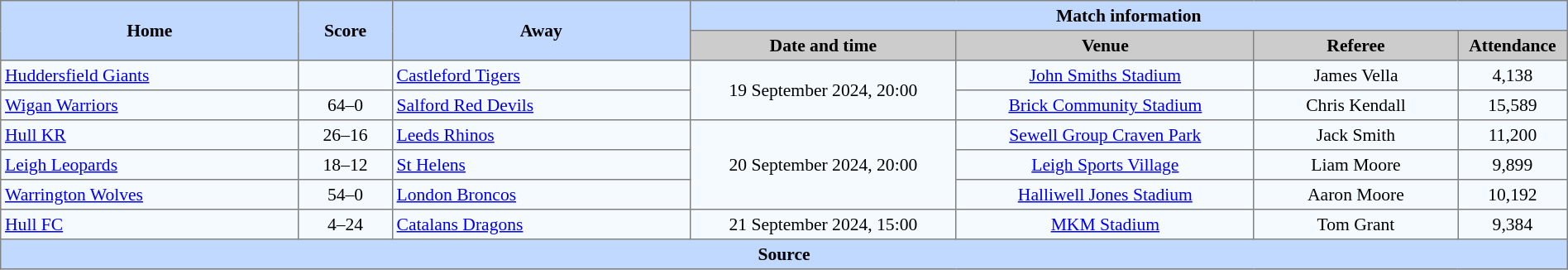<table border=1 style="border-collapse:collapse; font-size:90%; text-align:center;" cellpadding=3 cellspacing=0 width=100%>
<tr style="background:#C1D8ff;">
<th scope="col" rowspan=2 width=19%>Home</th>
<th scope="col" rowspan=2 width=6%>Score</th>
<th scope="col" rowspan=2 width=19%>Away</th>
<th colspan=4>Match information</th>
</tr>
<tr style="background:#CCCCCC;">
<th scope="col" width=17%>Date and time</th>
<th scope="col" width=19%>Venue</th>
<th scope="col" width=13%>Referee</th>
<th scope="col" width=7%>Attendance</th>
</tr>
<tr style="background:#F5FAFF;">
<td style="text-align:left;"> <a href='#'>Huddersfield Giants</a></td>
<td></td>
<td style="text-align:left;"> <a href='#'>Castleford Tigers</a></td>
<td Rowspan=2>19 September 2024, 20:00</td>
<td><a href='#'>John Smiths Stadium</a></td>
<td>James Vella</td>
<td>4,138</td>
</tr>
<tr style="background:#F5FAFF;">
<td style="text-align:left;"> <a href='#'>Wigan Warriors</a></td>
<td>64–0</td>
<td style="text-align:left;"> <a href='#'>Salford Red Devils</a></td>
<td><a href='#'>Brick Community Stadium</a></td>
<td>Chris Kendall</td>
<td>15,589</td>
</tr>
<tr style="background:#F5FAFF;">
<td style="text-align:left;"> <a href='#'>Hull KR</a></td>
<td>26–16</td>
<td style="text-align:left;"> <a href='#'>Leeds Rhinos</a></td>
<td Rowspan=3>20 September 2024, 20:00</td>
<td><a href='#'>Sewell Group Craven Park</a></td>
<td>Jack Smith</td>
<td>11,200</td>
</tr>
<tr style="background:#F5FAFF;">
<td style="text-align:left;"> <a href='#'>Leigh Leopards</a></td>
<td>18–12</td>
<td style="text-align:left;"> <a href='#'>St Helens</a></td>
<td><a href='#'>Leigh Sports Village</a></td>
<td>Liam Moore</td>
<td>9,899</td>
</tr>
<tr style="background:#F5FAFF;">
<td style="text-align:left;"> <a href='#'>Warrington Wolves</a></td>
<td>54–0</td>
<td style="text-align:left;"> <a href='#'>London Broncos</a></td>
<td><a href='#'>Halliwell Jones Stadium</a></td>
<td>Aaron Moore</td>
<td>10,192</td>
</tr>
<tr style="background:#F5FAFF;">
<td style="text-align:left;"> <a href='#'>Hull FC</a></td>
<td>4–24</td>
<td style="text-align:left;"> <a href='#'>Catalans Dragons</a></td>
<td>21 September 2024, 15:00</td>
<td><a href='#'>MKM Stadium</a></td>
<td>Tom Grant</td>
<td>9,384</td>
</tr>
<tr style="background:#c1d8ff;">
<th colspan=7>Source</th>
</tr>
</table>
